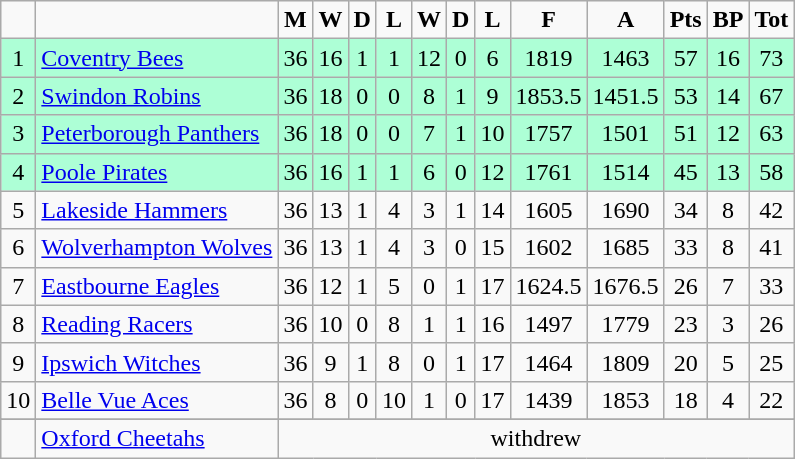<table class=wikitable>
<tr>
<td align="center"></td>
<td></td>
<td align="center"><strong>M</strong></td>
<td align="center"><strong>W</strong></td>
<td align="center"><strong>D</strong></td>
<td align="center"><strong>L</strong></td>
<td align="center"><strong>W</strong></td>
<td align="center"><strong>D</strong></td>
<td align="center"><strong>L</strong></td>
<td align="center"><strong>F</strong></td>
<td align="center"><strong>A</strong></td>
<td align="center"><strong>Pts</strong></td>
<td align="center"><strong>BP</strong></td>
<td align="center"><strong>Tot</strong></td>
</tr>
<tr style="background: #ADFFD6;">
<td align="center">1</td>
<td><a href='#'>Coventry Bees</a></td>
<td align="center">36</td>
<td align="center">16</td>
<td align="center">1</td>
<td align="center">1</td>
<td align="center">12</td>
<td align="center">0</td>
<td align="center">6</td>
<td align="center">1819</td>
<td align="center">1463</td>
<td align="center">57</td>
<td align="center">16</td>
<td align="center">73</td>
</tr>
<tr style="background: #ADFFD6;">
<td align="center">2</td>
<td><a href='#'>Swindon Robins</a></td>
<td align="center">36</td>
<td align="center">18</td>
<td align="center">0</td>
<td align="center">0</td>
<td align="center">8</td>
<td align="center">1</td>
<td align="center">9</td>
<td align="center">1853.5</td>
<td align="center">1451.5</td>
<td align="center">53</td>
<td align="center">14</td>
<td align="center">67</td>
</tr>
<tr style="background: #ADFFD6;">
<td align="center">3</td>
<td><a href='#'>Peterborough Panthers</a></td>
<td align="center">36</td>
<td align="center">18</td>
<td align="center">0</td>
<td align="center">0</td>
<td align="center">7</td>
<td align="center">1</td>
<td align="center">10</td>
<td align="center">1757</td>
<td align="center">1501</td>
<td align="center">51</td>
<td align="center">12</td>
<td align="center">63</td>
</tr>
<tr style="background: #ADFFD6;">
<td align="center">4</td>
<td><a href='#'>Poole Pirates</a></td>
<td align="center">36</td>
<td align="center">16</td>
<td align="center">1</td>
<td align="center">1</td>
<td align="center">6</td>
<td align="center">0</td>
<td align="center">12</td>
<td align="center">1761</td>
<td align="center">1514</td>
<td align="center">45</td>
<td align="center">13</td>
<td align="center">58</td>
</tr>
<tr>
<td align="center">5</td>
<td><a href='#'>Lakeside Hammers</a></td>
<td align="center">36</td>
<td align="center">13</td>
<td align="center">1</td>
<td align="center">4</td>
<td align="center">3</td>
<td align="center">1</td>
<td align="center">14</td>
<td align="center">1605</td>
<td align="center">1690</td>
<td align="center">34</td>
<td align="center">8</td>
<td align="center">42</td>
</tr>
<tr>
<td align="center">6</td>
<td><a href='#'>Wolverhampton Wolves</a></td>
<td align="center">36</td>
<td align="center">13</td>
<td align="center">1</td>
<td align="center">4</td>
<td align="center">3</td>
<td align="center">0</td>
<td align="center">15</td>
<td align="center">1602</td>
<td align="center">1685</td>
<td align="center">33</td>
<td align="center">8</td>
<td align="center">41</td>
</tr>
<tr>
<td align="center">7</td>
<td><a href='#'>Eastbourne Eagles</a></td>
<td align="center">36</td>
<td align="center">12</td>
<td align="center">1</td>
<td align="center">5</td>
<td align="center">0</td>
<td align="center">1</td>
<td align="center">17</td>
<td align="center">1624.5</td>
<td align="center">1676.5</td>
<td align="center">26</td>
<td align="center">7</td>
<td align="center">33</td>
</tr>
<tr>
<td align="center">8</td>
<td><a href='#'>Reading Racers</a></td>
<td align="center">36</td>
<td align="center">10</td>
<td align="center">0</td>
<td align="center">8</td>
<td align="center">1</td>
<td align="center">1</td>
<td align="center">16</td>
<td align="center">1497</td>
<td align="center">1779</td>
<td align="center">23</td>
<td align="center">3</td>
<td align="center">26</td>
</tr>
<tr>
<td align="center">9</td>
<td><a href='#'>Ipswich Witches</a></td>
<td align="center">36</td>
<td align="center">9</td>
<td align="center">1</td>
<td align="center">8</td>
<td align="center">0</td>
<td align="center">1</td>
<td align="center">17</td>
<td align="center">1464</td>
<td align="center">1809</td>
<td align="center">20</td>
<td align="center">5</td>
<td align="center">25</td>
</tr>
<tr>
<td align="center">10</td>
<td><a href='#'>Belle Vue Aces</a></td>
<td align="center">36</td>
<td align="center">8</td>
<td align="center">0</td>
<td align="center">10</td>
<td align="center">1</td>
<td align="center">0</td>
<td align="center">17</td>
<td align="center">1439</td>
<td align="center">1853</td>
<td align="center">18</td>
<td align="center">4</td>
<td align="center">22</td>
</tr>
<tr>
</tr>
<tr>
<td align="center"></td>
<td><a href='#'>Oxford Cheetahs</a></td>
<td align="center" colspan=12>withdrew</td>
</tr>
</table>
